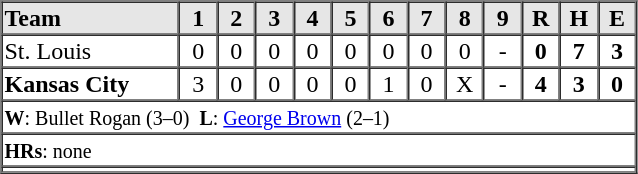<table border=1 cellspacing=0 width=425 style="margin-left:3em;">
<tr style="text-align:center; background-color:#e6e6e6;">
<th align=left width=28%>Team</th>
<th width=6%>1</th>
<th width=6%>2</th>
<th width=6%>3</th>
<th width=6%>4</th>
<th width=6%>5</th>
<th width=6%>6</th>
<th width=6%>7</th>
<th width=6%>8</th>
<th width=6%>9</th>
<th width=6%>R</th>
<th width=6%>H</th>
<th width=6%>E</th>
</tr>
<tr style="text-align:center;">
<td align=left>St. Louis</td>
<td>0</td>
<td>0</td>
<td>0</td>
<td>0</td>
<td>0</td>
<td>0</td>
<td>0</td>
<td>0</td>
<td>-</td>
<td><strong>0</strong></td>
<td><strong>7</strong></td>
<td><strong>3</strong></td>
</tr>
<tr style="text-align:center;">
<td align=left><strong>Kansas City</strong></td>
<td>3</td>
<td>0</td>
<td>0</td>
<td>0</td>
<td>0</td>
<td>1</td>
<td>0</td>
<td>X</td>
<td>-</td>
<td><strong>4</strong></td>
<td><strong>3</strong></td>
<td><strong>0</strong></td>
</tr>
<tr style="text-align:left;">
<td colspan=14><small><strong>W</strong>: Bullet Rogan (3–0)  <strong>L</strong>: <a href='#'>George Brown</a> (2–1)</small></td>
</tr>
<tr style="text-align:left;">
<td colspan=14><small><strong>HRs</strong>: none</small></td>
</tr>
<tr style="text-align:left;">
<td colspan=14></td>
</tr>
<tr style="text-align:left;">
</tr>
</table>
